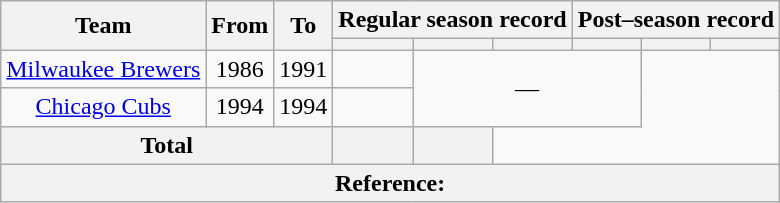<table class="wikitable" Style="text-align: center;font-size:100%">
<tr>
<th rowspan="2">Team</th>
<th rowspan="2">From</th>
<th rowspan="2">To</th>
<th colspan="3">Regular season record</th>
<th colspan="3">Post–season record</th>
</tr>
<tr>
<th></th>
<th></th>
<th></th>
<th></th>
<th></th>
<th></th>
</tr>
<tr>
<td><a href='#'>Milwaukee Brewers</a></td>
<td>1986</td>
<td>1991</td>
<td></td>
<td rowspan="2" colspan="3">—</td>
</tr>
<tr>
<td><a href='#'>Chicago Cubs</a></td>
<td>1994</td>
<td>1994</td>
<td></td>
</tr>
<tr>
<th colspan="3">Total</th>
<th></th>
<th></th>
</tr>
<tr>
<th colspan="9">Reference:</th>
</tr>
</table>
